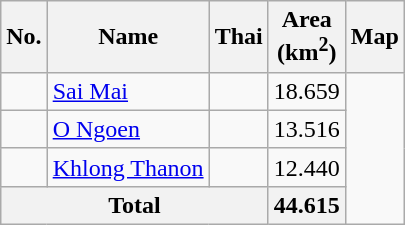<table class="wikitable sortable">
<tr>
<th>No.</th>
<th>Name</th>
<th>Thai</th>
<th>Area<br>(km<sup>2</sup>)</th>
<th>Map</th>
</tr>
<tr>
<td></td>
<td><a href='#'>Sai Mai</a></td>
<td></td>
<td><div>18.659</div></td>
<td rowspan=4></td>
</tr>
<tr>
<td></td>
<td><a href='#'>O Ngoen</a></td>
<td></td>
<td><div>13.516</div></td>
</tr>
<tr>
<td></td>
<td><a href='#'>Khlong Thanon</a></td>
<td></td>
<td><div>12.440</div></td>
</tr>
<tr>
<th colspan=3>Total</th>
<th><div>44.615</div></th>
</tr>
</table>
